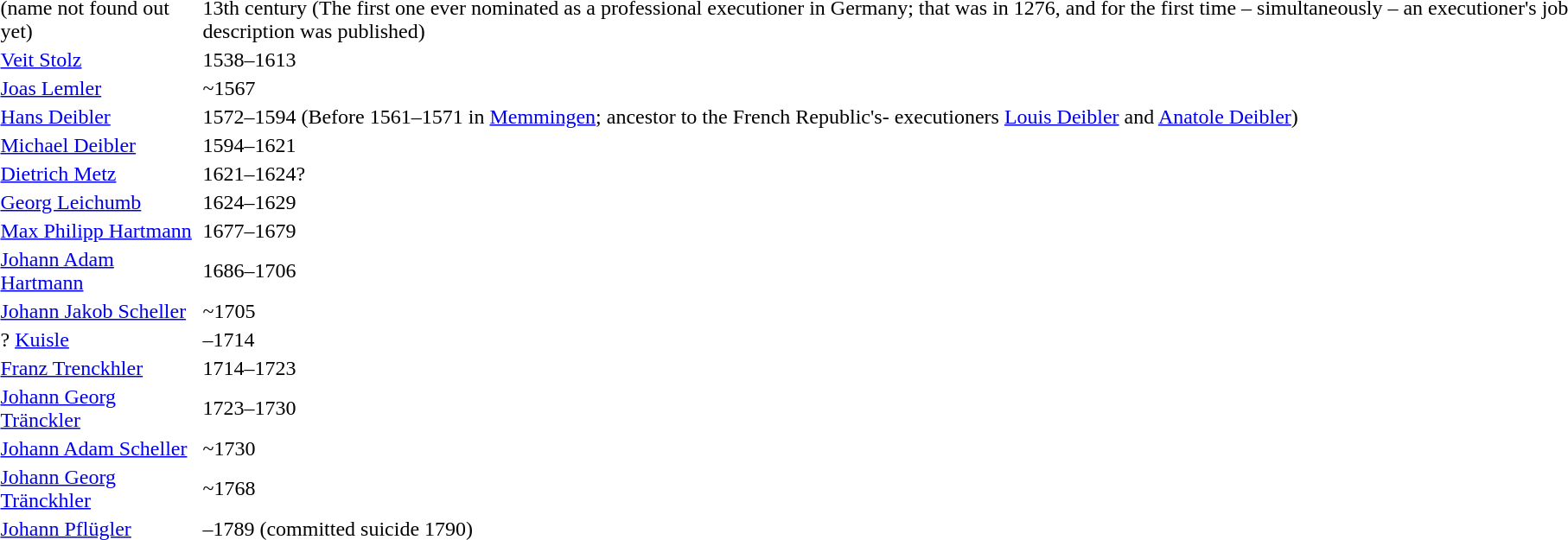<table>
<tr>
<td>(name not found out yet)</td>
<td>13th century (The first one ever nominated as a professional executioner in Germany; that was in 1276, and for the first time – simultaneously – an executioner's job description was published)</td>
</tr>
<tr>
<td><a href='#'>Veit Stolz</a></td>
<td>1538–1613</td>
</tr>
<tr>
<td><a href='#'>Joas Lemler</a></td>
<td>~1567</td>
</tr>
<tr>
<td><a href='#'>Hans Deibler</a></td>
<td>1572–1594 (Before 1561–1571 in <a href='#'>Memmingen</a>; ancestor to the French Republic's- executioners <a href='#'>Louis Deibler</a> and <a href='#'>Anatole Deibler</a>)</td>
</tr>
<tr>
<td><a href='#'>Michael Deibler</a></td>
<td>1594–1621</td>
</tr>
<tr>
<td><a href='#'>Dietrich Metz</a></td>
<td>1621–1624?</td>
</tr>
<tr>
<td><a href='#'>Georg Leichumb</a></td>
<td>1624–1629</td>
</tr>
<tr>
<td><a href='#'>Max Philipp Hartmann</a></td>
<td>1677–1679</td>
</tr>
<tr>
<td><a href='#'>Johann Adam Hartmann</a></td>
<td>1686–1706</td>
</tr>
<tr>
<td><a href='#'>Johann Jakob Scheller</a></td>
<td>~1705</td>
</tr>
<tr>
<td>? <a href='#'>Kuisle</a></td>
<td>–1714</td>
</tr>
<tr>
<td><a href='#'>Franz Trenckhler</a></td>
<td>1714–1723</td>
</tr>
<tr>
<td><a href='#'>Johann Georg Tränckler</a></td>
<td>1723–1730</td>
</tr>
<tr>
<td><a href='#'>Johann Adam Scheller</a></td>
<td>~1730</td>
</tr>
<tr>
<td><a href='#'>Johann Georg Tränckhler</a></td>
<td>~1768</td>
</tr>
<tr>
<td><a href='#'>Johann Pflügler</a></td>
<td>–1789 (committed suicide 1790)</td>
</tr>
<tr>
</tr>
</table>
